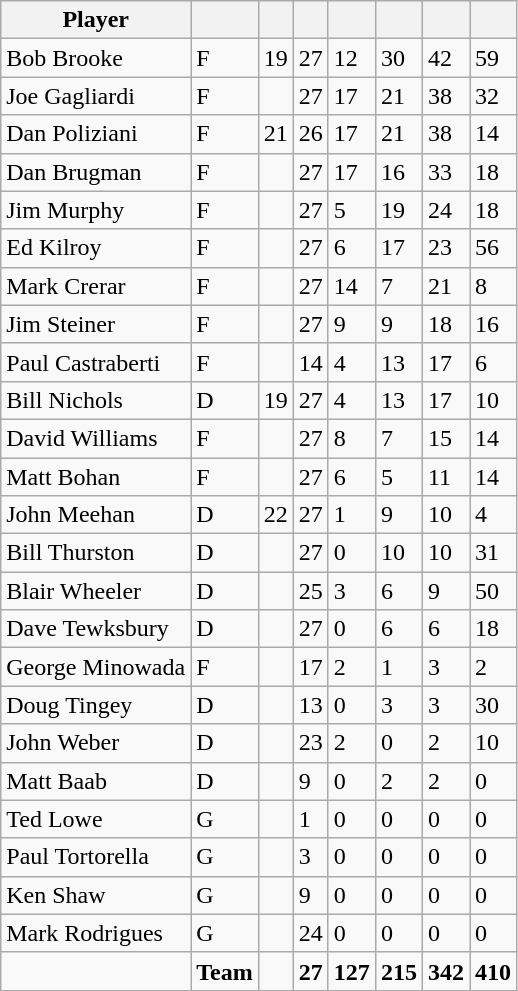<table class="wikitable sortable">
<tr>
<th>Player</th>
<th></th>
<th></th>
<th></th>
<th></th>
<th></th>
<th></th>
<th></th>
</tr>
<tr>
<td>Bob Brooke</td>
<td>F</td>
<td>19</td>
<td>27</td>
<td>12</td>
<td>30</td>
<td>42</td>
<td>59</td>
</tr>
<tr>
<td>Joe Gagliardi</td>
<td>F</td>
<td></td>
<td>27</td>
<td>17</td>
<td>21</td>
<td>38</td>
<td>32</td>
</tr>
<tr>
<td>Dan Poliziani</td>
<td>F</td>
<td>21</td>
<td>26</td>
<td>17</td>
<td>21</td>
<td>38</td>
<td>14</td>
</tr>
<tr>
<td>Dan Brugman</td>
<td>F</td>
<td></td>
<td>27</td>
<td>17</td>
<td>16</td>
<td>33</td>
<td>18</td>
</tr>
<tr>
<td>Jim Murphy</td>
<td>F</td>
<td></td>
<td>27</td>
<td>5</td>
<td>19</td>
<td>24</td>
<td>18</td>
</tr>
<tr>
<td>Ed Kilroy</td>
<td>F</td>
<td></td>
<td>27</td>
<td>6</td>
<td>17</td>
<td>23</td>
<td>56</td>
</tr>
<tr>
<td>Mark Crerar</td>
<td>F</td>
<td></td>
<td>27</td>
<td>14</td>
<td>7</td>
<td>21</td>
<td>8</td>
</tr>
<tr>
<td>Jim Steiner</td>
<td>F</td>
<td></td>
<td>27</td>
<td>9</td>
<td>9</td>
<td>18</td>
<td>16</td>
</tr>
<tr>
<td>Paul Castraberti</td>
<td>F</td>
<td></td>
<td>14</td>
<td>4</td>
<td>13</td>
<td>17</td>
<td>6</td>
</tr>
<tr>
<td>Bill Nichols</td>
<td>D</td>
<td>19</td>
<td>27</td>
<td>4</td>
<td>13</td>
<td>17</td>
<td>10</td>
</tr>
<tr>
<td>David Williams</td>
<td>F</td>
<td></td>
<td>27</td>
<td>8</td>
<td>7</td>
<td>15</td>
<td>14</td>
</tr>
<tr>
<td>Matt Bohan</td>
<td>F</td>
<td></td>
<td>27</td>
<td>6</td>
<td>5</td>
<td>11</td>
<td>14</td>
</tr>
<tr>
<td>John Meehan</td>
<td>D</td>
<td>22</td>
<td>27</td>
<td>1</td>
<td>9</td>
<td>10</td>
<td>4</td>
</tr>
<tr>
<td>Bill Thurston</td>
<td>D</td>
<td></td>
<td>27</td>
<td>0</td>
<td>10</td>
<td>10</td>
<td>31</td>
</tr>
<tr>
<td>Blair Wheeler</td>
<td>D</td>
<td></td>
<td>25</td>
<td>3</td>
<td>6</td>
<td>9</td>
<td>50</td>
</tr>
<tr>
<td>Dave Tewksbury</td>
<td>D</td>
<td></td>
<td>27</td>
<td>0</td>
<td>6</td>
<td>6</td>
<td>18</td>
</tr>
<tr>
<td>George Minowada</td>
<td>F</td>
<td></td>
<td>17</td>
<td>2</td>
<td>1</td>
<td>3</td>
<td>2</td>
</tr>
<tr>
<td>Doug Tingey</td>
<td>D</td>
<td></td>
<td>13</td>
<td>0</td>
<td>3</td>
<td>3</td>
<td>30</td>
</tr>
<tr>
<td>John Weber</td>
<td>D</td>
<td></td>
<td>23</td>
<td>2</td>
<td>0</td>
<td>2</td>
<td>10</td>
</tr>
<tr>
<td>Matt Baab</td>
<td>D</td>
<td></td>
<td>9</td>
<td>0</td>
<td>2</td>
<td>2</td>
<td>0</td>
</tr>
<tr>
<td>Ted Lowe</td>
<td>G</td>
<td></td>
<td>1</td>
<td>0</td>
<td>0</td>
<td>0</td>
<td>0</td>
</tr>
<tr>
<td>Paul Tortorella</td>
<td>G</td>
<td></td>
<td>3</td>
<td>0</td>
<td>0</td>
<td>0</td>
<td>0</td>
</tr>
<tr>
<td>Ken Shaw</td>
<td>G</td>
<td></td>
<td>9</td>
<td>0</td>
<td>0</td>
<td>0</td>
<td>0</td>
</tr>
<tr>
<td>Mark Rodrigues</td>
<td>G</td>
<td></td>
<td>24</td>
<td>0</td>
<td>0</td>
<td>0</td>
<td>0</td>
</tr>
<tr class="sortbottom">
<td></td>
<td><strong>Team</strong></td>
<td></td>
<td><strong>27</strong></td>
<td><strong>127</strong></td>
<td><strong>215</strong></td>
<td><strong>342</strong></td>
<td><strong>410</strong></td>
</tr>
</table>
